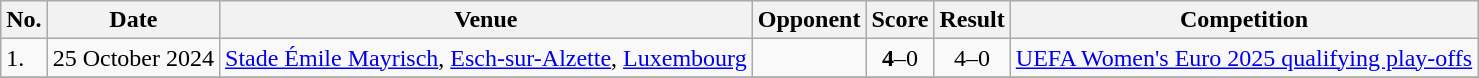<table class="wikitable">
<tr>
<th>No.</th>
<th>Date</th>
<th>Venue</th>
<th>Opponent</th>
<th>Score</th>
<th>Result</th>
<th>Competition</th>
</tr>
<tr>
<td>1.</td>
<td>25 October 2024</td>
<td><a href='#'>Stade Émile Mayrisch</a>, <a href='#'>Esch-sur-Alzette</a>, <a href='#'>Luxembourg</a></td>
<td></td>
<td align=center><strong>4</strong>–0</td>
<td align=center>4–0</td>
<td><a href='#'>UEFA Women's Euro 2025 qualifying play-offs</a></td>
</tr>
<tr>
</tr>
</table>
